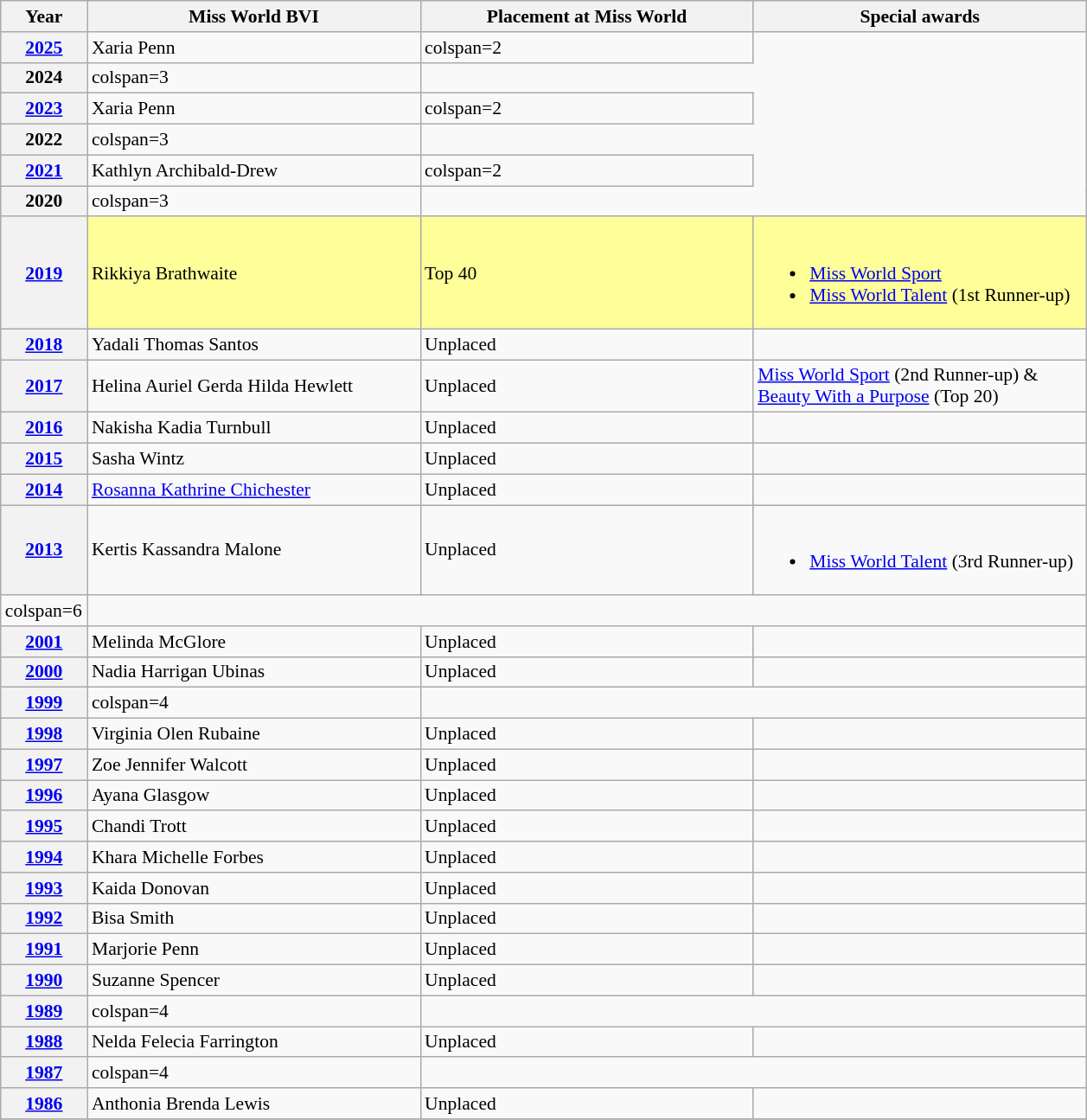<table class="wikitable " style="font-size: 90%;">
<tr>
<th width="60">Year</th>
<th width="250">Miss World BVI</th>
<th width="250">Placement at Miss World</th>
<th width="250">Special awards</th>
</tr>
<tr>
<th><a href='#'>2025</a></th>
<td>Xaria Penn</td>
<td>colspan=2 </td>
</tr>
<tr>
<th>2024</th>
<td>colspan=3 </td>
</tr>
<tr>
<th><a href='#'>2023</a></th>
<td>Xaria Penn</td>
<td>colspan=2 </td>
</tr>
<tr>
<th>2022</th>
<td>colspan=3 </td>
</tr>
<tr>
<th><a href='#'>2021</a></th>
<td>Kathlyn Archibald-Drew</td>
<td>colspan=2 </td>
</tr>
<tr>
<th>2020</th>
<td>colspan=3 </td>
</tr>
<tr style="background-color:#FFFF99;">
<th><a href='#'>2019</a></th>
<td>Rikkiya Brathwaite</td>
<td>Top 40</td>
<td><br><ul><li><a href='#'>Miss World Sport</a></li><li><a href='#'>Miss World Talent</a> (1st Runner-up)</li></ul></td>
</tr>
<tr>
<th><a href='#'>2018</a></th>
<td>Yadali Thomas Santos</td>
<td>Unplaced</td>
<td></td>
</tr>
<tr>
<th><a href='#'>2017</a></th>
<td>Helina Auriel Gerda Hilda Hewlett</td>
<td>Unplaced</td>
<td><a href='#'>Miss World Sport</a> (2nd Runner-up) & <a href='#'>Beauty With a Purpose</a> (Top 20)</td>
</tr>
<tr>
<th><a href='#'>2016</a></th>
<td>Nakisha Kadia Turnbull</td>
<td>Unplaced</td>
<td></td>
</tr>
<tr>
<th><a href='#'>2015</a></th>
<td>Sasha Wintz</td>
<td>Unplaced</td>
<td></td>
</tr>
<tr>
<th><a href='#'>2014</a></th>
<td><a href='#'>Rosanna Kathrine Chichester</a></td>
<td>Unplaced</td>
<td></td>
</tr>
<tr>
<th><a href='#'>2013</a></th>
<td>Kertis Kassandra Malone</td>
<td>Unplaced</td>
<td><br><ul><li><a href='#'>Miss World Talent</a> (3rd Runner-up)</li></ul></td>
</tr>
<tr>
<td>colspan=6 </td>
</tr>
<tr>
<th><a href='#'>2001</a></th>
<td>Melinda McGlore</td>
<td>Unplaced</td>
<td></td>
</tr>
<tr>
<th><a href='#'>2000</a></th>
<td>Nadia Harrigan Ubinas</td>
<td>Unplaced</td>
<td></td>
</tr>
<tr>
<th><a href='#'>1999</a></th>
<td>colspan=4 </td>
</tr>
<tr>
<th><a href='#'>1998</a></th>
<td>Virginia Olen Rubaine</td>
<td>Unplaced</td>
<td></td>
</tr>
<tr>
<th><a href='#'>1997</a></th>
<td>Zoe Jennifer Walcott</td>
<td>Unplaced</td>
<td></td>
</tr>
<tr>
<th><a href='#'>1996</a></th>
<td>Ayana Glasgow</td>
<td>Unplaced</td>
<td></td>
</tr>
<tr>
<th><a href='#'>1995</a></th>
<td>Chandi Trott</td>
<td>Unplaced</td>
<td></td>
</tr>
<tr>
<th><a href='#'>1994</a></th>
<td>Khara Michelle Forbes</td>
<td>Unplaced</td>
<td></td>
</tr>
<tr>
<th><a href='#'>1993</a></th>
<td>Kaida Donovan</td>
<td>Unplaced</td>
<td></td>
</tr>
<tr>
<th><a href='#'>1992</a></th>
<td>Bisa Smith</td>
<td>Unplaced</td>
<td></td>
</tr>
<tr>
<th><a href='#'>1991</a></th>
<td>Marjorie Penn</td>
<td>Unplaced</td>
<td></td>
</tr>
<tr>
<th><a href='#'>1990</a></th>
<td>Suzanne Spencer</td>
<td>Unplaced</td>
<td></td>
</tr>
<tr>
<th><a href='#'>1989</a></th>
<td>colspan=4 </td>
</tr>
<tr>
<th><a href='#'>1988</a></th>
<td>Nelda Felecia Farrington</td>
<td>Unplaced</td>
<td></td>
</tr>
<tr>
<th><a href='#'>1987</a></th>
<td>colspan=4 </td>
</tr>
<tr>
<th><a href='#'>1986</a></th>
<td>Anthonia Brenda Lewis</td>
<td>Unplaced</td>
<td></td>
</tr>
<tr>
</tr>
</table>
